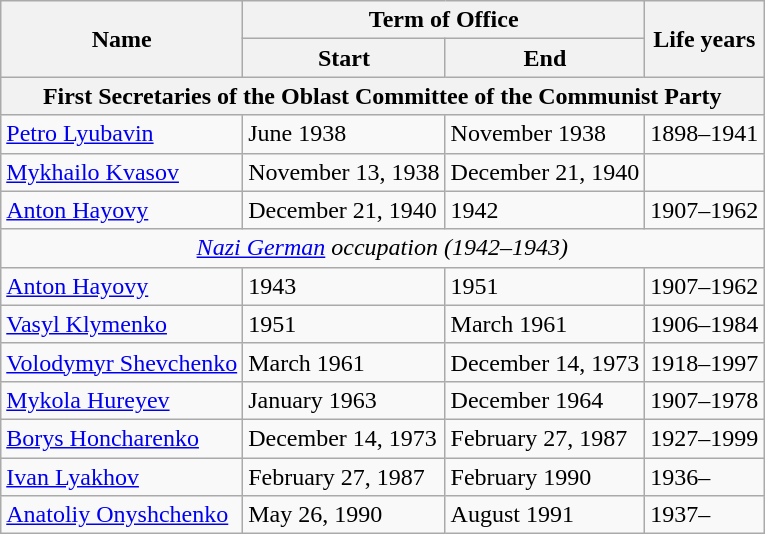<table class="wikitable">
<tr>
<th rowspan="2">Name</th>
<th colspan="2">Term of Office</th>
<th rowspan="2">Life years</th>
</tr>
<tr>
<th>Start</th>
<th>End</th>
</tr>
<tr>
<th colspan="4">First Secretaries of the Oblast Committee of the Communist Party</th>
</tr>
<tr>
<td><a href='#'>Petro Lyubavin</a></td>
<td>June 1938</td>
<td>November 1938</td>
<td>1898–1941</td>
</tr>
<tr>
<td><a href='#'>Mykhailo Kvasov</a></td>
<td>November 13, 1938</td>
<td>December 21, 1940</td>
<td></td>
</tr>
<tr>
<td><a href='#'>Anton Hayovy</a></td>
<td>December 21, 1940</td>
<td>1942</td>
<td>1907–1962</td>
</tr>
<tr>
<td colspan="4" align=center><em><a href='#'>Nazi German</a> occupation (1942–1943)</em></td>
</tr>
<tr>
<td><a href='#'>Anton Hayovy</a></td>
<td>1943</td>
<td>1951</td>
<td>1907–1962</td>
</tr>
<tr>
<td><a href='#'>Vasyl Klymenko</a></td>
<td>1951</td>
<td>March 1961</td>
<td>1906–1984</td>
</tr>
<tr>
<td><a href='#'>Volodymyr Shevchenko</a></td>
<td>March 1961</td>
<td>December 14, 1973</td>
<td>1918–1997</td>
</tr>
<tr>
<td><a href='#'>Mykola Hureyev</a></td>
<td>January 1963</td>
<td>December 1964</td>
<td>1907–1978</td>
</tr>
<tr>
<td><a href='#'>Borys Honcharenko</a></td>
<td>December 14, 1973</td>
<td>February 27, 1987</td>
<td>1927–1999</td>
</tr>
<tr>
<td><a href='#'>Ivan Lyakhov</a></td>
<td>February 27, 1987</td>
<td>February 1990</td>
<td>1936–</td>
</tr>
<tr>
<td><a href='#'>Anatoliy Onyshchenko</a></td>
<td>May 26, 1990</td>
<td>August 1991</td>
<td>1937–</td>
</tr>
</table>
